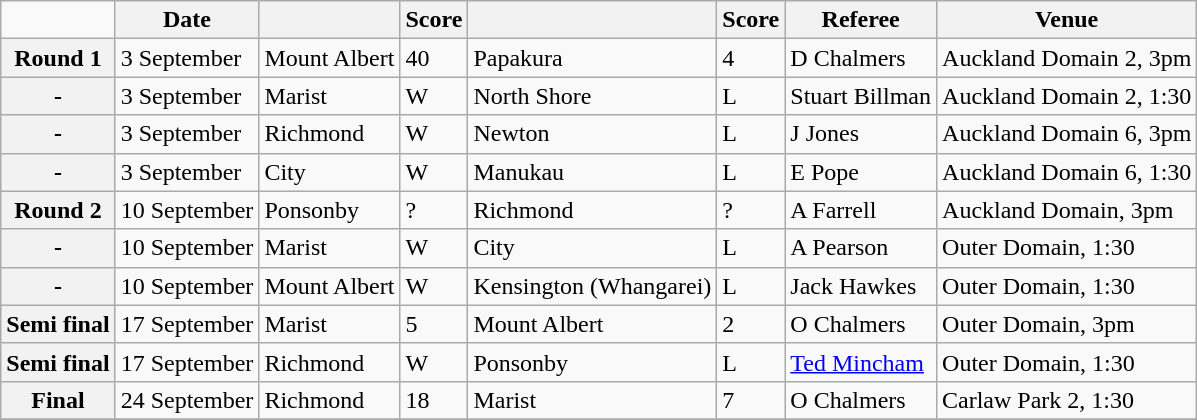<table class="wikitable mw-collapsible">
<tr>
<td></td>
<th scope="col">Date</th>
<th scope="col"></th>
<th scope="col">Score</th>
<th scope="col"></th>
<th scope="col">Score</th>
<th scope="col">Referee</th>
<th scope="col">Venue</th>
</tr>
<tr>
<th scope="row">Round 1</th>
<td>3 September </td>
<td>Mount Albert</td>
<td>40</td>
<td>Papakura</td>
<td>4</td>
<td>D Chalmers</td>
<td>Auckland Domain 2, 3pm</td>
</tr>
<tr>
<th scope="row">-</th>
<td>3 September</td>
<td>Marist</td>
<td>W</td>
<td>North Shore</td>
<td>L</td>
<td>Stuart Billman</td>
<td>Auckland Domain 2, 1:30</td>
</tr>
<tr>
<th scope="row">-</th>
<td>3 September</td>
<td>Richmond</td>
<td>W</td>
<td>Newton</td>
<td>L</td>
<td>J Jones</td>
<td>Auckland Domain 6, 3pm</td>
</tr>
<tr>
<th scope="row">-</th>
<td>3 September</td>
<td>City</td>
<td>W</td>
<td>Manukau</td>
<td>L</td>
<td>E Pope</td>
<td>Auckland Domain 6, 1:30</td>
</tr>
<tr>
<th scope="row">Round 2</th>
<td>10 September</td>
<td>Ponsonby</td>
<td>?</td>
<td>Richmond</td>
<td>?</td>
<td>A Farrell</td>
<td>Auckland Domain, 3pm</td>
</tr>
<tr>
<th scope="row">-</th>
<td>10 September</td>
<td>Marist</td>
<td>W</td>
<td>City</td>
<td>L</td>
<td>A Pearson</td>
<td>Outer Domain, 1:30</td>
</tr>
<tr>
<th scope="row">-</th>
<td>10 September</td>
<td>Mount Albert</td>
<td>W</td>
<td>Kensington (Whangarei)</td>
<td>L</td>
<td>Jack Hawkes</td>
<td>Outer Domain, 1:30</td>
</tr>
<tr>
<th scope="row">Semi final</th>
<td>17 September </td>
<td>Marist</td>
<td>5</td>
<td>Mount Albert</td>
<td>2</td>
<td>O Chalmers</td>
<td>Outer Domain, 3pm</td>
</tr>
<tr>
<th scope="row">Semi final</th>
<td>17 September</td>
<td>Richmond</td>
<td>W</td>
<td>Ponsonby</td>
<td>L</td>
<td><a href='#'>Ted Mincham</a></td>
<td>Outer Domain, 1:30</td>
</tr>
<tr>
<th scope="row">Final</th>
<td>24 September </td>
<td>Richmond</td>
<td>18</td>
<td>Marist</td>
<td>7</td>
<td>O Chalmers</td>
<td>Carlaw Park 2, 1:30</td>
</tr>
<tr>
</tr>
</table>
